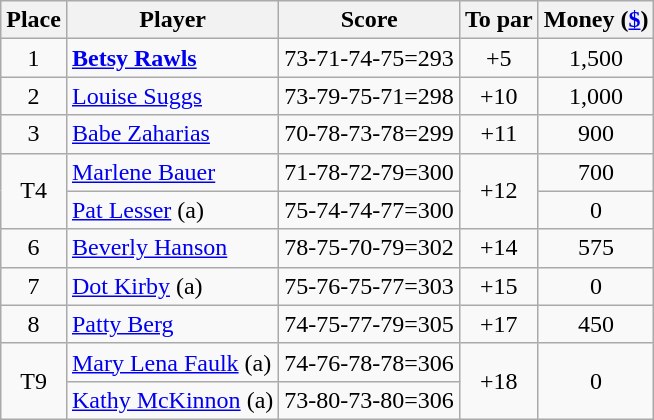<table class="wikitable">
<tr>
<th>Place</th>
<th>Player</th>
<th>Score</th>
<th>To par</th>
<th>Money (<a href='#'>$</a>)</th>
</tr>
<tr>
<td align=center>1</td>
<td> <strong><a href='#'>Betsy Rawls</a></strong></td>
<td>73-71-74-75=293</td>
<td align=center>+5</td>
<td align=center>1,500</td>
</tr>
<tr>
<td align=center>2</td>
<td> <a href='#'>Louise Suggs</a></td>
<td>73-79-75-71=298</td>
<td align=center>+10</td>
<td align=center>1,000</td>
</tr>
<tr>
<td align=center>3</td>
<td> <a href='#'>Babe Zaharias</a></td>
<td>70-78-73-78=299</td>
<td align=center>+11</td>
<td align=center>900</td>
</tr>
<tr>
<td align=center rowspan=2>T4</td>
<td> <a href='#'>Marlene Bauer</a></td>
<td>71-78-72-79=300</td>
<td align=center rowspan=2>+12</td>
<td align=center>700</td>
</tr>
<tr>
<td> <a href='#'>Pat Lesser</a> (a)</td>
<td>75-74-74-77=300</td>
<td align=center>0</td>
</tr>
<tr>
<td align=center>6</td>
<td> <a href='#'>Beverly Hanson</a></td>
<td>78-75-70-79=302</td>
<td align=center>+14</td>
<td align=center>575</td>
</tr>
<tr>
<td align=center>7</td>
<td> <a href='#'>Dot Kirby</a> (a)</td>
<td>75-76-75-77=303</td>
<td align=center>+15</td>
<td align=center>0</td>
</tr>
<tr>
<td align=center>8</td>
<td> <a href='#'>Patty Berg</a></td>
<td>74-75-77-79=305</td>
<td align=center>+17</td>
<td align=center>450</td>
</tr>
<tr>
<td align=center rowspan=2>T9</td>
<td> <a href='#'>Mary Lena Faulk</a> (a)</td>
<td>74-76-78-78=306</td>
<td align=center rowspan=2>+18</td>
<td align=center rowspan=2>0</td>
</tr>
<tr>
<td> <a href='#'>Kathy McKinnon</a> (a)</td>
<td>73-80-73-80=306</td>
</tr>
</table>
